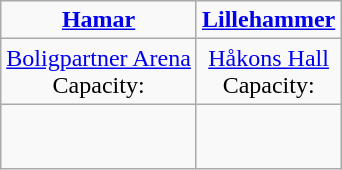<table class="wikitable" style="text-align:center;">
<tr>
<td> <strong><a href='#'>Hamar</a></strong></td>
<td> <strong><a href='#'>Lillehammer</a></strong></td>
</tr>
<tr>
<td><a href='#'>Boligpartner Arena</a><br>Capacity: </td>
<td><a href='#'>Håkons Hall</a><br>Capacity: </td>
</tr>
<tr>
<td><br><br></td>
<td><br><br></td>
</tr>
</table>
